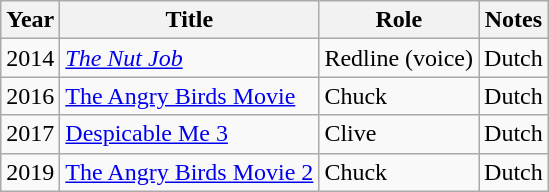<table class="wikitable sortable">
<tr>
<th>Year</th>
<th>Title</th>
<th>Role</th>
<th>Notes</th>
</tr>
<tr>
<td>2014</td>
<td><em><a href='#'>The Nut Job</a></em></td>
<td>Redline (voice)</td>
<td>Dutch</td>
</tr>
<tr>
<td>2016</td>
<td><a href='#'>The Angry Birds Movie</a></td>
<td>Chuck</td>
<td>Dutch</td>
</tr>
<tr>
<td>2017</td>
<td><a href='#'>Despicable Me 3</a></td>
<td>Clive</td>
<td>Dutch</td>
</tr>
<tr>
<td>2019</td>
<td><a href='#'>The Angry Birds Movie 2</a></td>
<td>Chuck</td>
<td>Dutch</td>
</tr>
</table>
